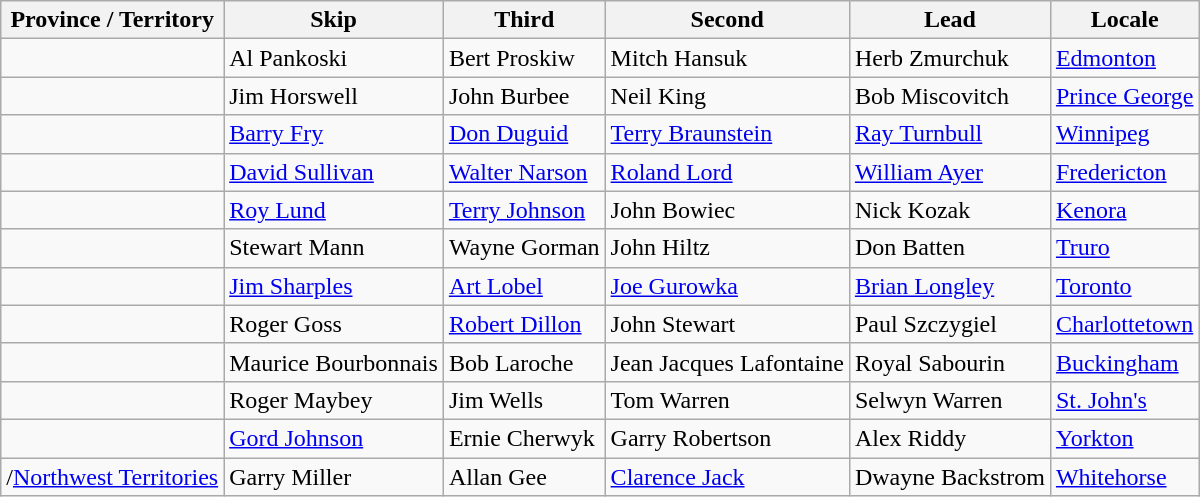<table class="wikitable">
<tr>
<th>Province / Territory</th>
<th>Skip</th>
<th>Third</th>
<th>Second</th>
<th>Lead</th>
<th>Locale</th>
</tr>
<tr>
<td></td>
<td>Al Pankoski</td>
<td>Bert Proskiw</td>
<td>Mitch Hansuk</td>
<td>Herb Zmurchuk</td>
<td><a href='#'>Edmonton</a></td>
</tr>
<tr>
<td></td>
<td>Jim Horswell</td>
<td>John Burbee</td>
<td>Neil King</td>
<td>Bob Miscovitch</td>
<td><a href='#'>Prince George</a></td>
</tr>
<tr>
<td></td>
<td><a href='#'>Barry Fry</a></td>
<td><a href='#'>Don Duguid</a></td>
<td><a href='#'>Terry Braunstein</a></td>
<td><a href='#'>Ray Turnbull</a></td>
<td><a href='#'>Winnipeg</a></td>
</tr>
<tr>
<td></td>
<td><a href='#'>David Sullivan</a></td>
<td><a href='#'>Walter Narson</a></td>
<td><a href='#'>Roland Lord</a></td>
<td><a href='#'>William Ayer</a></td>
<td><a href='#'>Fredericton</a></td>
</tr>
<tr>
<td></td>
<td><a href='#'>Roy Lund</a></td>
<td><a href='#'>Terry Johnson</a></td>
<td>John Bowiec</td>
<td>Nick Kozak</td>
<td><a href='#'>Kenora</a></td>
</tr>
<tr>
<td></td>
<td>Stewart Mann</td>
<td>Wayne Gorman</td>
<td>John Hiltz</td>
<td>Don Batten</td>
<td><a href='#'>Truro</a></td>
</tr>
<tr>
<td></td>
<td><a href='#'>Jim Sharples</a></td>
<td><a href='#'>Art Lobel</a></td>
<td><a href='#'>Joe Gurowka</a></td>
<td><a href='#'>Brian Longley</a></td>
<td><a href='#'>Toronto</a></td>
</tr>
<tr>
<td></td>
<td>Roger Goss</td>
<td><a href='#'>Robert Dillon</a></td>
<td>John Stewart</td>
<td>Paul Szczygiel</td>
<td><a href='#'>Charlottetown</a></td>
</tr>
<tr>
<td></td>
<td>Maurice Bourbonnais</td>
<td>Bob Laroche</td>
<td>Jean Jacques Lafontaine</td>
<td>Royal Sabourin</td>
<td><a href='#'>Buckingham</a></td>
</tr>
<tr>
<td></td>
<td>Roger Maybey</td>
<td>Jim Wells</td>
<td>Tom Warren</td>
<td>Selwyn Warren</td>
<td><a href='#'>St. John's</a></td>
</tr>
<tr>
<td></td>
<td><a href='#'>Gord Johnson</a></td>
<td>Ernie Cherwyk</td>
<td>Garry Robertson</td>
<td>Alex Riddy</td>
<td><a href='#'>Yorkton</a></td>
</tr>
<tr>
<td>/<a href='#'>Northwest Territories</a></td>
<td>Garry Miller</td>
<td>Allan Gee</td>
<td><a href='#'>Clarence Jack</a></td>
<td>Dwayne Backstrom</td>
<td><a href='#'>Whitehorse</a></td>
</tr>
</table>
